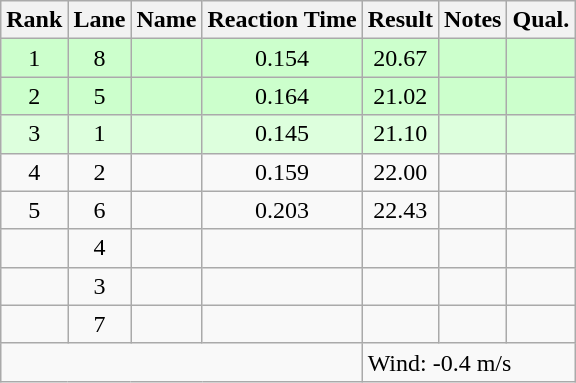<table class="wikitable sortable" style="text-align:center">
<tr>
<th>Rank</th>
<th>Lane</th>
<th>Name</th>
<th>Reaction Time</th>
<th>Result</th>
<th>Notes</th>
<th>Qual.</th>
</tr>
<tr bgcolor=ccffcc>
<td>1</td>
<td>8</td>
<td align="left"></td>
<td>0.154</td>
<td>20.67</td>
<td></td>
<td></td>
</tr>
<tr bgcolor=ccffcc>
<td>2</td>
<td>5</td>
<td align="left"></td>
<td>0.164</td>
<td>21.02</td>
<td></td>
<td></td>
</tr>
<tr bgcolor=ddffdd>
<td>3</td>
<td>1</td>
<td align="left"></td>
<td>0.145</td>
<td>21.10</td>
<td></td>
<td></td>
</tr>
<tr>
<td>4</td>
<td>2</td>
<td align="left"></td>
<td>0.159</td>
<td>22.00</td>
<td></td>
<td></td>
</tr>
<tr>
<td>5</td>
<td>6</td>
<td align="left"></td>
<td>0.203</td>
<td>22.43</td>
<td></td>
<td></td>
</tr>
<tr>
<td></td>
<td>4</td>
<td align="left"></td>
<td></td>
<td></td>
<td></td>
<td></td>
</tr>
<tr>
<td></td>
<td>3</td>
<td align="left"></td>
<td></td>
<td></td>
<td></td>
<td></td>
</tr>
<tr>
<td></td>
<td>7</td>
<td align="left"></td>
<td></td>
<td></td>
<td></td>
<td></td>
</tr>
<tr class="sortbottom">
<td colspan=4></td>
<td colspan="3" style="text-align:left;">Wind: -0.4 m/s</td>
</tr>
</table>
